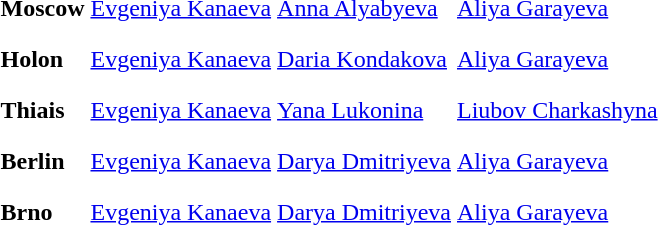<table>
<tr>
<th scope=row style="text-align:left">Moscow</th>
<td style="height:30px;"> <a href='#'>Evgeniya Kanaeva</a></td>
<td style="height:30px;"> <a href='#'>Anna Alyabyeva</a></td>
<td style="height:30px;"> <a href='#'>Aliya Garayeva</a></td>
</tr>
<tr>
<th scope=row style="text-align:left">Holon</th>
<td style="height:30px;"> <a href='#'>Evgeniya Kanaeva</a></td>
<td style="height:30px;"> <a href='#'>Daria Kondakova</a></td>
<td style="height:30px;"> <a href='#'>Aliya Garayeva</a></td>
</tr>
<tr>
<th scope=row style="text-align:left">Thiais</th>
<td style="height:30px;"> <a href='#'>Evgeniya Kanaeva</a></td>
<td style="height:30px;"> <a href='#'>Yana Lukonina</a></td>
<td style="height:30px;"> <a href='#'>Liubov Charkashyna</a></td>
</tr>
<tr>
<th scope=row style="text-align:left">Berlin</th>
<td style="height:30px;"> <a href='#'>Evgeniya Kanaeva</a></td>
<td style="height:30px;"> <a href='#'>Darya Dmitriyeva</a></td>
<td style="height:30px;"> <a href='#'>Aliya Garayeva</a></td>
</tr>
<tr>
<th scope=row style="text-align:left">Brno</th>
<td style="height:30px;"> <a href='#'>Evgeniya Kanaeva</a></td>
<td style="height:30px;"> <a href='#'>Darya Dmitriyeva</a></td>
<td style="height:30px;"> <a href='#'>Aliya Garayeva</a></td>
</tr>
<tr>
</tr>
</table>
